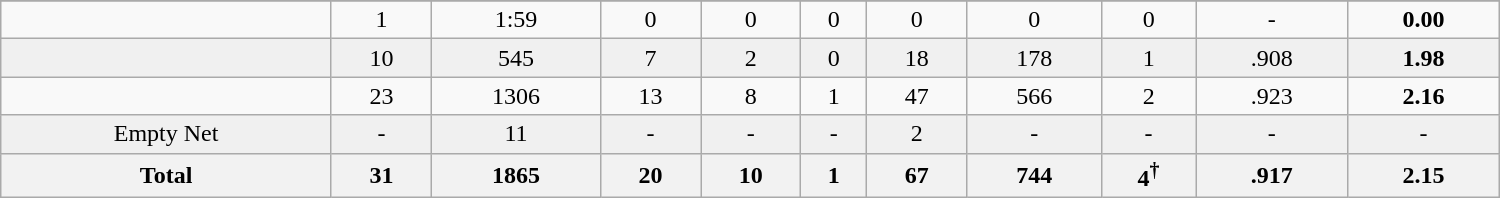<table class="wikitable sortable" width ="1000">
<tr align="center">
</tr>
<tr align="center" bgcolor="">
<td></td>
<td>1</td>
<td>1:59</td>
<td>0</td>
<td>0</td>
<td>0</td>
<td>0</td>
<td>0</td>
<td>0</td>
<td>-</td>
<td><strong>0.00</strong></td>
</tr>
<tr align="center" bgcolor="f0f0f0">
<td></td>
<td>10</td>
<td>545</td>
<td>7</td>
<td>2</td>
<td>0</td>
<td>18</td>
<td>178</td>
<td>1</td>
<td>.908</td>
<td><strong>1.98</strong></td>
</tr>
<tr align="center" bgcolor="">
<td></td>
<td>23</td>
<td>1306</td>
<td>13</td>
<td>8</td>
<td>1</td>
<td>47</td>
<td>566</td>
<td>2</td>
<td>.923</td>
<td><strong>2.16</strong></td>
</tr>
<tr align="center" bgcolor="f0f0f0">
<td>Empty Net</td>
<td>-</td>
<td>11</td>
<td>-</td>
<td>-</td>
<td>-</td>
<td>2</td>
<td>-</td>
<td>-</td>
<td>-</td>
<td>-</td>
</tr>
<tr>
<th>Total</th>
<th>31</th>
<th>1865</th>
<th>20</th>
<th>10</th>
<th>1</th>
<th>67</th>
<th>744</th>
<th>4<sup>†</sup></th>
<th>.917</th>
<th>2.15</th>
</tr>
</table>
